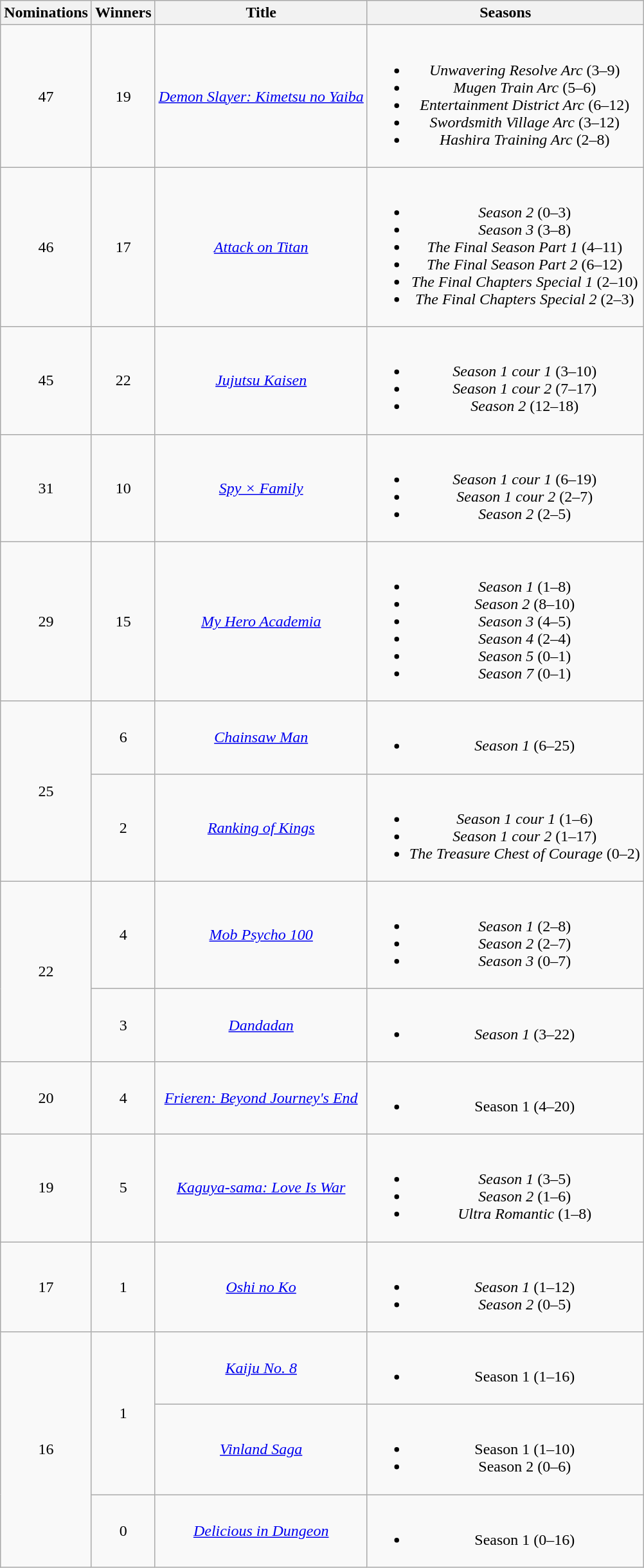<table class="wikitable plainrowheaders sortable" style="text-align:center;margin:auto;">
<tr>
<th scope="col" width="55">Nominations</th>
<th>Winners</th>
<th align="center" scope="col">Title</th>
<th>Seasons</th>
</tr>
<tr>
<td>47</td>
<td>19</td>
<td><em><a href='#'>Demon Slayer: Kimetsu no Yaiba</a></em></td>
<td><br><ul><li><em>Unwavering Resolve Arc</em> (3–9)</li><li><em>Mugen Train Arc</em> (5–6)</li><li><em>Entertainment District Arc</em> (6–12)</li><li><em>Swordsmith Village Arc</em> (3–12)</li><li><em>Hashira Training Arc</em> (2–8)</li></ul></td>
</tr>
<tr>
<td>46</td>
<td>17</td>
<td><em><a href='#'>Attack on Titan</a></em></td>
<td><br><ul><li><em>Season 2</em> (0–3)</li><li><em>Season 3</em> (3–8)</li><li><em>The Final Season Part 1</em> (4–11)</li><li><em>The Final Season Part 2</em> (6–12)</li><li><em>The Final Chapters Special 1</em> (2–10)</li><li><em>The Final Chapters Special 2</em> (2–3)</li></ul></td>
</tr>
<tr>
<td>45</td>
<td>22</td>
<td><em><a href='#'>Jujutsu Kaisen</a></em></td>
<td><br><ul><li><em>Season 1 cour 1</em> (3–10)</li><li><em>Season 1 cour 2</em> (7–17)</li><li><em>Season 2</em> (12–18)</li></ul></td>
</tr>
<tr>
<td>31</td>
<td>10</td>
<td><em><a href='#'>Spy × Family</a></em></td>
<td><br><ul><li><em>Season 1 cour 1</em> (6–19)</li><li><em>Season 1 cour 2</em> (2–7)</li><li><em>Season 2</em> (2–5)</li></ul></td>
</tr>
<tr>
<td>29</td>
<td>15</td>
<td><em><a href='#'>My Hero Academia</a></em></td>
<td><br><ul><li><em>Season 1</em> (1–8)</li><li><em>Season 2</em> (8–10)</li><li><em>Season 3</em> (4–5)</li><li><em>Season 4</em> (2–4)</li><li><em>Season 5</em> (0–1)</li><li><em>Season 7</em> (0–1)</li></ul></td>
</tr>
<tr>
<td rowspan="2">25</td>
<td>6</td>
<td><em><a href='#'>Chainsaw Man</a></em></td>
<td><br><ul><li><em>Season 1</em> (6–25)</li></ul></td>
</tr>
<tr>
<td>2</td>
<td><em><a href='#'>Ranking of Kings</a></em></td>
<td><br><ul><li><em>Season 1 cour 1</em> (1–6)</li><li><em>Season 1 cour 2</em> (1–17)</li><li><em>The Treasure Chest of Courage</em> (0–2)</li></ul></td>
</tr>
<tr>
<td rowspan="2">22</td>
<td>4</td>
<td><em><a href='#'>Mob Psycho 100</a></em></td>
<td><br><ul><li><em>Season 1</em> (2–8)</li><li><em>Season 2</em> (2–7)</li><li><em>Season 3</em> (0–7)</li></ul></td>
</tr>
<tr>
<td>3</td>
<td><em><a href='#'>Dandadan</a></em></td>
<td><br><ul><li><em>Season 1</em> (3–22)</li></ul></td>
</tr>
<tr>
<td>20</td>
<td>4</td>
<td><em><a href='#'>Frieren: Beyond Journey's End</a></em></td>
<td><br><ul><li>Season 1 (4–20)</li></ul></td>
</tr>
<tr>
<td>19</td>
<td>5</td>
<td><em><a href='#'>Kaguya-sama: Love Is War</a></em></td>
<td><br><ul><li><em>Season 1</em> (3–5)</li><li><em>Season 2</em> (1–6)</li><li><em>Ultra Romantic</em> (1–8)</li></ul></td>
</tr>
<tr>
<td>17</td>
<td>1</td>
<td><em><a href='#'>Oshi no Ko</a></em></td>
<td><br><ul><li><em>Season 1</em> (1–12)</li><li><em>Season 2</em> (0–5)</li></ul></td>
</tr>
<tr>
<td rowspan="3">16</td>
<td rowspan="2">1</td>
<td><em><a href='#'>Kaiju No. 8</a></em></td>
<td><br><ul><li>Season 1 (1–16)</li></ul></td>
</tr>
<tr>
<td><em><a href='#'>Vinland Saga</a></em></td>
<td><br><ul><li>Season 1 (1–10)</li><li>Season 2 (0–6)</li></ul></td>
</tr>
<tr>
<td>0</td>
<td><em><a href='#'>Delicious in Dungeon</a></em></td>
<td><br><ul><li>Season 1 (0–16)</li></ul></td>
</tr>
</table>
